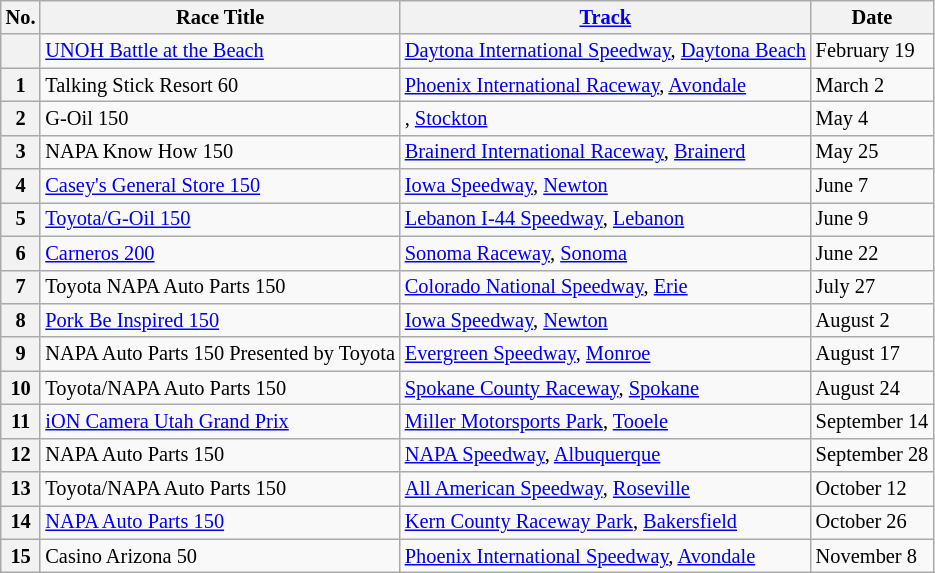<table class="wikitable" style="font-size:85%;">
<tr>
<th>No.</th>
<th>Race Title</th>
<th><a href='#'>Track</a></th>
<th>Date</th>
</tr>
<tr>
<th></th>
<td><a href='#'>UNOH Battle at the Beach</a></td>
<td><a href='#'>Daytona International Speedway</a>, <a href='#'>Daytona Beach</a></td>
<td>February 19</td>
</tr>
<tr>
<th>1</th>
<td>Talking Stick Resort 60</td>
<td><a href='#'>Phoenix International Raceway</a>, <a href='#'>Avondale</a></td>
<td>March 2</td>
</tr>
<tr>
<th>2</th>
<td>G-Oil 150</td>
<td>, <a href='#'>Stockton</a></td>
<td>May 4</td>
</tr>
<tr>
<th>3</th>
<td>NAPA Know How 150</td>
<td><a href='#'>Brainerd International Raceway</a>, <a href='#'>Brainerd</a></td>
<td>May 25</td>
</tr>
<tr>
<th>4</th>
<td><a href='#'>Casey's General Store 150</a></td>
<td><a href='#'>Iowa Speedway</a>, <a href='#'>Newton</a></td>
<td>June 7</td>
</tr>
<tr>
<th>5</th>
<td><a href='#'>Toyota/G-Oil 150</a></td>
<td><a href='#'>Lebanon I-44 Speedway</a>, <a href='#'>Lebanon</a></td>
<td>June 9</td>
</tr>
<tr>
<th>6</th>
<td><a href='#'>Carneros 200</a></td>
<td><a href='#'>Sonoma Raceway</a>, <a href='#'>Sonoma</a></td>
<td>June 22</td>
</tr>
<tr>
<th>7</th>
<td>Toyota NAPA Auto Parts 150</td>
<td><a href='#'>Colorado National Speedway</a>, <a href='#'>Erie</a></td>
<td>July 27</td>
</tr>
<tr>
<th>8</th>
<td><a href='#'>Pork Be Inspired 150</a></td>
<td><a href='#'>Iowa Speedway</a>, <a href='#'>Newton</a></td>
<td>August 2</td>
</tr>
<tr>
<th>9</th>
<td>NAPA Auto Parts 150 Presented by Toyota</td>
<td><a href='#'>Evergreen Speedway</a>, <a href='#'>Monroe</a></td>
<td>August 17</td>
</tr>
<tr>
<th>10</th>
<td>Toyota/NAPA Auto Parts 150</td>
<td><a href='#'>Spokane County Raceway</a>, <a href='#'>Spokane</a></td>
<td>August 24</td>
</tr>
<tr>
<th>11</th>
<td><a href='#'>iON Camera Utah Grand Prix</a></td>
<td><a href='#'>Miller Motorsports Park</a>, <a href='#'>Tooele</a></td>
<td>September 14</td>
</tr>
<tr>
<th>12</th>
<td>NAPA Auto Parts 150</td>
<td><a href='#'>NAPA Speedway</a>, <a href='#'>Albuquerque</a></td>
<td>September 28</td>
</tr>
<tr>
<th>13</th>
<td>Toyota/NAPA Auto Parts 150</td>
<td><a href='#'>All American Speedway</a>, <a href='#'>Roseville</a></td>
<td>October 12</td>
</tr>
<tr>
<th>14</th>
<td><a href='#'>NAPA Auto Parts 150</a></td>
<td><a href='#'>Kern County Raceway Park</a>, <a href='#'>Bakersfield</a></td>
<td>October 26</td>
</tr>
<tr>
<th>15</th>
<td>Casino Arizona 50</td>
<td><a href='#'>Phoenix International Speedway</a>, <a href='#'>Avondale</a></td>
<td>November 8</td>
</tr>
</table>
